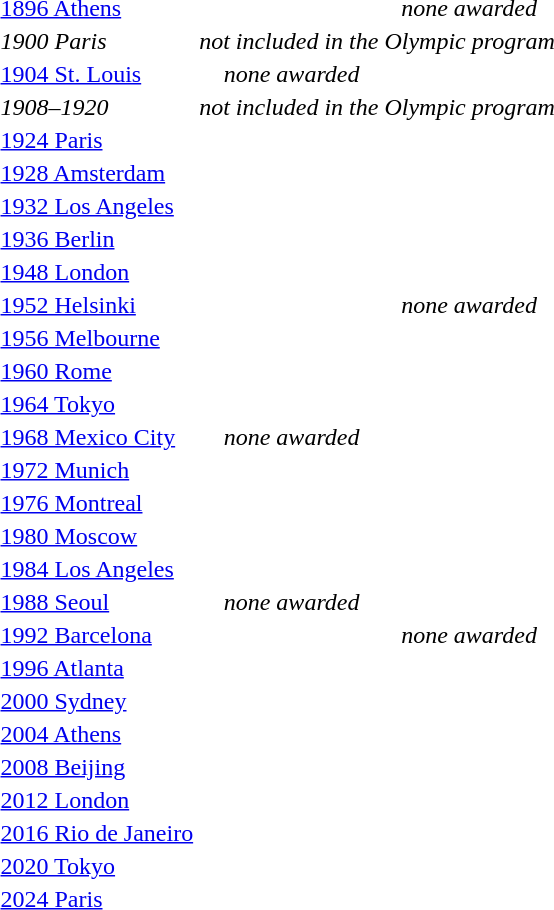<table>
<tr>
<td><a href='#'>1896 Athens</a><br></td>
<td></td>
<td></td>
<td align="center"><em>none awarded</em></td>
</tr>
<tr>
<td><em>1900 Paris</em></td>
<td colspan=3 align=center><em>not included in the Olympic program</em></td>
</tr>
<tr valign="top">
<td rowspan="2"><a href='#'>1904 St. Louis</a><br></td>
<td></td>
<td rowspan="2"  align="center"><em>none awarded</em></td>
<td rowspan="2"></td>
</tr>
<tr>
<td></td>
</tr>
<tr>
<td><em>1908–1920</em></td>
<td colspan=3 align=center><em>not included in the Olympic program</em></td>
</tr>
<tr>
<td><a href='#'>1924 Paris</a><br></td>
<td></td>
<td></td>
<td></td>
</tr>
<tr>
<td><a href='#'>1928 Amsterdam</a><br></td>
<td></td>
<td></td>
<td></td>
</tr>
<tr>
<td><a href='#'>1932 Los Angeles</a><br></td>
<td></td>
<td></td>
<td></td>
</tr>
<tr>
<td><a href='#'>1936 Berlin</a><br></td>
<td></td>
<td></td>
<td></td>
</tr>
<tr>
<td><a href='#'>1948 London</a><br></td>
<td></td>
<td></td>
<td></td>
</tr>
<tr valign="top">
<td rowspan="2"><a href='#'>1952 Helsinki</a><br></td>
<td rowspan="2"></td>
<td></td>
<td rowspan="2"  align="center"><em>none awarded</em></td>
</tr>
<tr>
<td></td>
</tr>
<tr>
<td><a href='#'>1956 Melbourne</a><br></td>
<td></td>
<td></td>
<td></td>
</tr>
<tr>
<td><a href='#'>1960 Rome</a><br></td>
<td></td>
<td></td>
<td></td>
</tr>
<tr>
<td><a href='#'>1964 Tokyo</a><br></td>
<td></td>
<td></td>
<td></td>
</tr>
<tr valign="top">
<td rowspan="2"><a href='#'>1968 Mexico City</a><br></td>
<td></td>
<td rowspan="2"  align="center"><em>none awarded</em></td>
<td rowspan="2"></td>
</tr>
<tr>
<td></td>
</tr>
<tr>
<td><a href='#'>1972 Munich</a><br></td>
<td></td>
<td></td>
<td></td>
</tr>
<tr>
<td><a href='#'>1976 Montreal</a><br></td>
<td></td>
<td></td>
<td></td>
</tr>
<tr>
<td><a href='#'>1980 Moscow</a><br></td>
<td></td>
<td></td>
<td></td>
</tr>
<tr>
<td><a href='#'>1984 Los Angeles</a><br></td>
<td></td>
<td></td>
<td></td>
</tr>
<tr valign="top">
<td rowspan="2"><a href='#'>1988 Seoul</a><br></td>
<td></td>
<td rowspan="2"  align="center"><em>none awarded</em></td>
<td></td>
</tr>
<tr>
<td></td>
<td></td>
</tr>
<tr valign="top">
<td rowspan="2"><a href='#'>1992 Barcelona</a><br></td>
<td rowspan="2"></td>
<td></td>
<td rowspan="2"  align="center"><em>none awarded</em></td>
</tr>
<tr>
<td></td>
</tr>
<tr valign="top">
<td rowspan="3"><a href='#'>1996 Atlanta</a><br></td>
<td rowspan="3"></td>
<td rowspan="3"></td>
<td></td>
</tr>
<tr>
<td></td>
</tr>
<tr>
<td></td>
</tr>
<tr>
<td><a href='#'>2000 Sydney</a><br></td>
<td></td>
<td></td>
<td></td>
</tr>
<tr>
<td><a href='#'>2004 Athens</a><br></td>
<td></td>
<td></td>
<td></td>
</tr>
<tr>
<td><a href='#'>2008 Beijing</a><br></td>
<td></td>
<td></td>
<td></td>
</tr>
<tr>
<td><a href='#'>2012 London</a><br></td>
<td></td>
<td></td>
<td></td>
</tr>
<tr>
<td><a href='#'>2016 Rio de Janeiro</a><br></td>
<td></td>
<td></td>
<td></td>
</tr>
<tr>
<td><a href='#'>2020 Tokyo</a><br></td>
<td></td>
<td></td>
<td></td>
</tr>
<tr valign="top">
<td rowspan="2"><a href='#'>2024 Paris</a> <br></td>
<td rowspan="2"></td>
<td rowspan="2"></td>
<td></td>
</tr>
<tr>
<td></td>
</tr>
<tr>
</tr>
</table>
